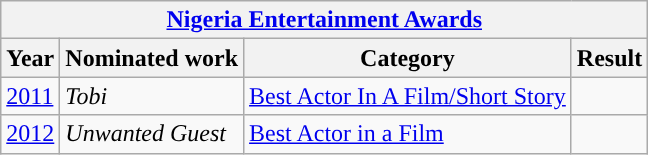<table class="wikitable">
<tr>
<th colspan="5"><a href='#'>Nigeria Entertainment Awards</a></th>
</tr>
<tr>
<th>Year</th>
<th>Nominated work</th>
<th>Category</th>
<th>Result</th>
</tr>
<tr>
<td><a href='#'>2011</a></td>
<td><em>Tobi</em></td>
<td><a href='#'>Best Actor In A Film/Short Story</a></td>
<td></td>
</tr>
<tr>
<td><a href='#'>2012</a></td>
<td><em>Unwanted Guest</em></td>
<td><a href='#'>Best Actor in a Film</a></td>
<td></td>
</tr>
</table>
